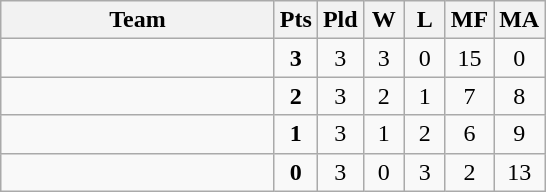<table class=wikitable style="text-align:center">
<tr>
<th width=175>Team</th>
<th width=20>Pts</th>
<th width=20>Pld</th>
<th width=20>W</th>
<th width=20>L</th>
<th width=20>MF</th>
<th width=20>MA</th>
</tr>
<tr>
<td style="text-align:left"></td>
<td><strong>3</strong></td>
<td>3</td>
<td>3</td>
<td>0</td>
<td>15</td>
<td>0</td>
</tr>
<tr>
<td style="text-align:left"></td>
<td><strong>2</strong></td>
<td>3</td>
<td>2</td>
<td>1</td>
<td>7</td>
<td>8</td>
</tr>
<tr>
<td style="text-align:left"></td>
<td><strong>1</strong></td>
<td>3</td>
<td>1</td>
<td>2</td>
<td>6</td>
<td>9</td>
</tr>
<tr>
<td style="text-align:left"></td>
<td><strong>0</strong></td>
<td>3</td>
<td>0</td>
<td>3</td>
<td>2</td>
<td>13</td>
</tr>
</table>
